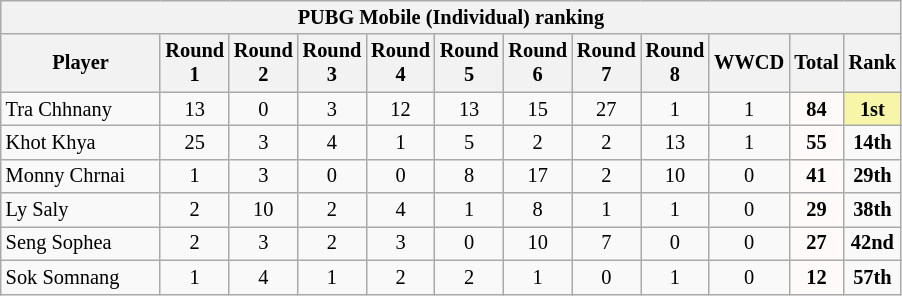<table class="wikitable sortable" style="font-size:85%;float:center;text-align:center">
<tr>
<th colspan=12><strong>PUBG Mobile (Individual) ranking</strong></th>
</tr>
<tr>
<th width=100>Player</th>
<th scope="col" width=30>Round 1</th>
<th scope="col" width=30>Round 2</th>
<th scope="col" width=30>Round 3</th>
<th scope="col" width=30>Round 4</th>
<th scope="col" width=30>Round 5</th>
<th scope="col" width=30>Round 6</th>
<th scope="col" width=30>Round 7</th>
<th scope="col" width=30>Round 8</th>
<th scope="col" width=30>WWCD</th>
<th scope="col" width=30>Total</th>
<th scope="col" width=30>Rank</th>
</tr>
<tr>
<td align="left">Tra Chhnany</td>
<td>13</td>
<td>0</td>
<td>3</td>
<td>12</td>
<td>13</td>
<td>15</td>
<td>27</td>
<td>1</td>
<td>1</td>
<td style="background:#FFFAFA;"><strong>84</strong></td>
<td style="background:#F7F6A8;"><strong>1st</strong></td>
</tr>
<tr>
<td align="left">Khot Khya</td>
<td>25</td>
<td>3</td>
<td>4</td>
<td>1</td>
<td>5</td>
<td>2</td>
<td>2</td>
<td>13</td>
<td>1</td>
<td style="background:#FFFAFA;"><strong>55</strong></td>
<td><strong>14th</strong></td>
</tr>
<tr>
<td align="left">Monny Chrnai</td>
<td>1</td>
<td>3</td>
<td>0</td>
<td>0</td>
<td>8</td>
<td>17</td>
<td>2</td>
<td>10</td>
<td>0</td>
<td style="background:#FFFAFA;"><strong>41</strong></td>
<td><strong>29th</strong></td>
</tr>
<tr>
<td align="left">Ly Saly</td>
<td>2</td>
<td>10</td>
<td>2</td>
<td>4</td>
<td>1</td>
<td>8</td>
<td>1</td>
<td>1</td>
<td>0</td>
<td style="background:#FFFAFA;"><strong>29</strong></td>
<td><strong>38th</strong></td>
</tr>
<tr>
<td align="left">Seng Sophea</td>
<td>2</td>
<td>3</td>
<td>2</td>
<td>3</td>
<td>0</td>
<td>10</td>
<td>7</td>
<td>0</td>
<td>0</td>
<td style="background:#FFFAFA;"><strong>27</strong></td>
<td><strong>42nd</strong></td>
</tr>
<tr>
<td align="left">Sok Somnang</td>
<td>1</td>
<td>4</td>
<td>1</td>
<td>2</td>
<td>2</td>
<td>1</td>
<td>0</td>
<td>1</td>
<td>0</td>
<td style="background:#FFFAFA;"><strong>12</strong></td>
<td><strong>57th</strong></td>
</tr>
</table>
